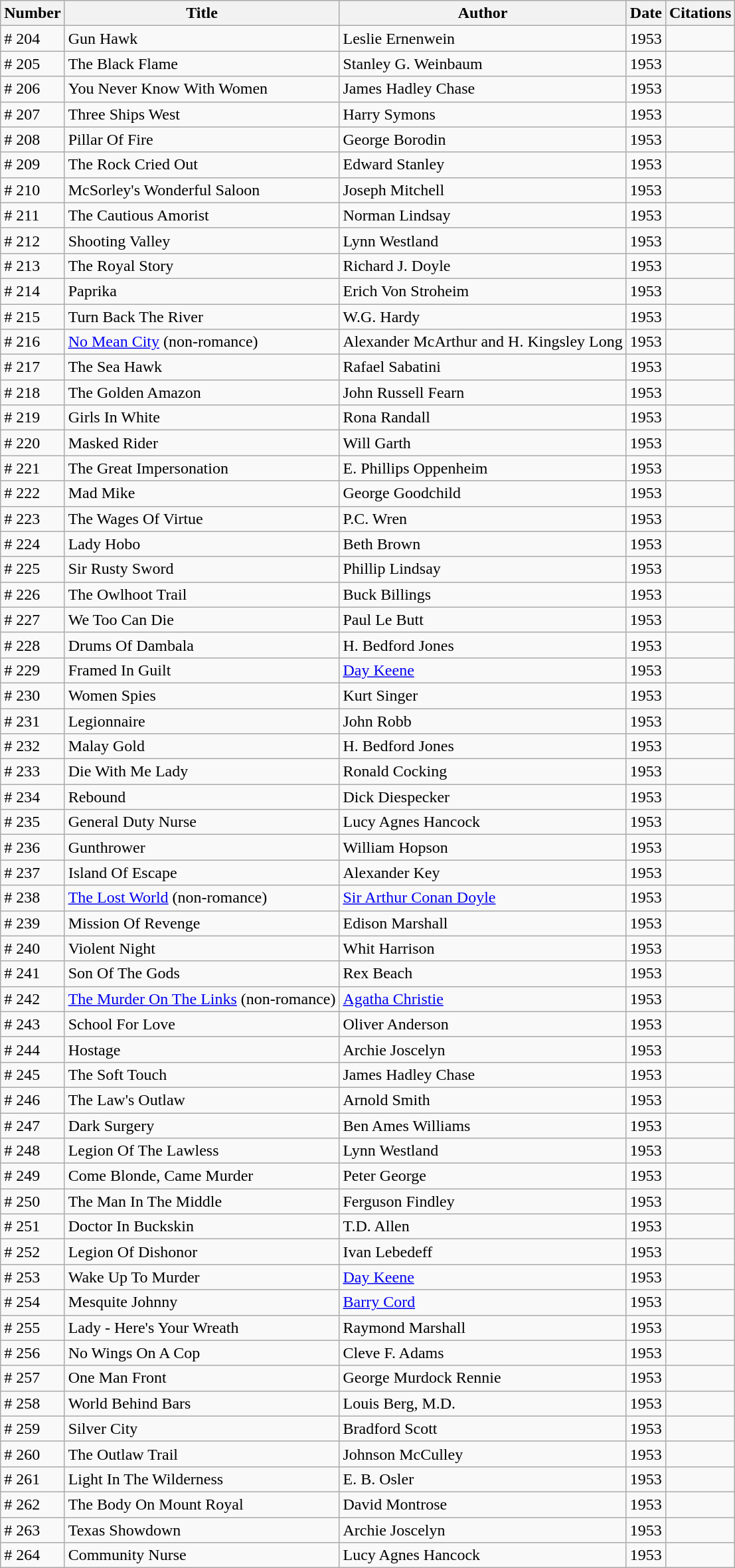<table class="wikitable sortable">
<tr>
<th>Number</th>
<th>Title</th>
<th>Author</th>
<th>Date</th>
<th>Citations</th>
</tr>
<tr>
<td># 204</td>
<td>Gun Hawk</td>
<td>Leslie Ernenwein</td>
<td>1953</td>
<td></td>
</tr>
<tr>
<td># 205</td>
<td>The Black Flame</td>
<td>Stanley G. Weinbaum</td>
<td>1953</td>
<td></td>
</tr>
<tr>
<td># 206</td>
<td>You Never Know With Women</td>
<td>James Hadley Chase</td>
<td>1953</td>
<td></td>
</tr>
<tr>
<td># 207</td>
<td>Three Ships West</td>
<td>Harry Symons</td>
<td>1953</td>
<td></td>
</tr>
<tr>
<td># 208</td>
<td>Pillar Of Fire</td>
<td>George Borodin</td>
<td>1953</td>
<td></td>
</tr>
<tr>
<td># 209</td>
<td>The Rock Cried Out</td>
<td>Edward Stanley</td>
<td>1953</td>
<td></td>
</tr>
<tr>
<td># 210</td>
<td>McSorley's Wonderful Saloon</td>
<td>Joseph Mitchell</td>
<td>1953</td>
<td></td>
</tr>
<tr>
<td># 211</td>
<td>The Cautious Amorist</td>
<td>Norman Lindsay</td>
<td>1953</td>
<td></td>
</tr>
<tr>
<td># 212</td>
<td>Shooting Valley</td>
<td>Lynn Westland</td>
<td>1953</td>
<td></td>
</tr>
<tr>
<td># 213</td>
<td>The Royal Story</td>
<td>Richard J. Doyle</td>
<td>1953</td>
<td></td>
</tr>
<tr>
<td># 214</td>
<td>Paprika</td>
<td>Erich Von Stroheim</td>
<td>1953</td>
<td></td>
</tr>
<tr>
<td># 215</td>
<td>Turn Back The River</td>
<td>W.G. Hardy</td>
<td>1953</td>
<td></td>
</tr>
<tr>
<td># 216</td>
<td><a href='#'>No Mean City</a> (non-romance)</td>
<td>Alexander McArthur and H. Kingsley Long</td>
<td>1953</td>
<td></td>
</tr>
<tr>
<td># 217</td>
<td>The Sea Hawk</td>
<td>Rafael Sabatini</td>
<td>1953</td>
<td></td>
</tr>
<tr>
<td># 218</td>
<td>The Golden Amazon</td>
<td>John Russell Fearn</td>
<td>1953</td>
<td></td>
</tr>
<tr>
<td># 219</td>
<td>Girls In White</td>
<td>Rona Randall</td>
<td>1953</td>
<td></td>
</tr>
<tr>
<td># 220</td>
<td>Masked Rider</td>
<td>Will Garth</td>
<td>1953</td>
<td></td>
</tr>
<tr>
<td># 221</td>
<td>The Great Impersonation</td>
<td>E. Phillips Oppenheim</td>
<td>1953</td>
<td></td>
</tr>
<tr>
<td># 222</td>
<td>Mad Mike</td>
<td>George Goodchild</td>
<td>1953</td>
<td></td>
</tr>
<tr>
<td># 223</td>
<td>The Wages Of Virtue</td>
<td>P.C. Wren</td>
<td>1953</td>
<td></td>
</tr>
<tr>
<td># 224</td>
<td>Lady Hobo</td>
<td>Beth Brown</td>
<td>1953</td>
<td></td>
</tr>
<tr>
<td># 225</td>
<td>Sir Rusty Sword</td>
<td>Phillip Lindsay</td>
<td>1953</td>
<td></td>
</tr>
<tr>
<td># 226</td>
<td>The Owlhoot Trail</td>
<td>Buck Billings</td>
<td>1953</td>
<td></td>
</tr>
<tr>
<td># 227</td>
<td>We Too Can Die</td>
<td>Paul Le Butt</td>
<td>1953</td>
<td></td>
</tr>
<tr>
<td># 228</td>
<td>Drums Of Dambala</td>
<td>H. Bedford Jones</td>
<td>1953</td>
<td></td>
</tr>
<tr>
<td># 229</td>
<td>Framed In Guilt</td>
<td><a href='#'>Day Keene</a></td>
<td>1953</td>
<td></td>
</tr>
<tr>
<td># 230</td>
<td>Women Spies</td>
<td>Kurt Singer</td>
<td>1953</td>
<td></td>
</tr>
<tr>
<td># 231</td>
<td>Legionnaire</td>
<td>John Robb</td>
<td>1953</td>
<td></td>
</tr>
<tr>
<td># 232</td>
<td>Malay Gold</td>
<td>H. Bedford Jones</td>
<td>1953</td>
<td></td>
</tr>
<tr>
<td># 233</td>
<td>Die With Me Lady</td>
<td>Ronald Cocking</td>
<td>1953</td>
<td></td>
</tr>
<tr>
<td># 234</td>
<td>Rebound</td>
<td>Dick Diespecker</td>
<td>1953</td>
<td></td>
</tr>
<tr>
<td># 235</td>
<td>General Duty Nurse</td>
<td>Lucy Agnes Hancock</td>
<td>1953</td>
<td></td>
</tr>
<tr>
<td># 236</td>
<td>Gunthrower</td>
<td>William Hopson</td>
<td>1953</td>
<td></td>
</tr>
<tr>
<td># 237</td>
<td>Island Of Escape</td>
<td>Alexander Key</td>
<td>1953</td>
<td></td>
</tr>
<tr>
<td># 238</td>
<td><a href='#'>The Lost World</a> (non-romance)</td>
<td><a href='#'>Sir Arthur Conan Doyle</a></td>
<td>1953</td>
<td></td>
</tr>
<tr>
<td># 239</td>
<td>Mission Of Revenge</td>
<td>Edison Marshall</td>
<td>1953</td>
<td></td>
</tr>
<tr>
<td># 240</td>
<td>Violent Night</td>
<td>Whit Harrison</td>
<td>1953</td>
<td></td>
</tr>
<tr>
<td># 241</td>
<td>Son Of The Gods</td>
<td>Rex Beach</td>
<td>1953</td>
<td></td>
</tr>
<tr>
<td># 242</td>
<td><a href='#'>The Murder On The Links</a> (non-romance)</td>
<td><a href='#'>Agatha Christie</a></td>
<td>1953</td>
<td></td>
</tr>
<tr>
<td># 243</td>
<td>School For Love</td>
<td>Oliver Anderson</td>
<td>1953</td>
<td></td>
</tr>
<tr>
<td># 244</td>
<td>Hostage</td>
<td>Archie Joscelyn</td>
<td>1953</td>
<td></td>
</tr>
<tr>
<td># 245</td>
<td>The Soft Touch</td>
<td>James Hadley Chase</td>
<td>1953</td>
<td></td>
</tr>
<tr>
<td># 246</td>
<td>The Law's Outlaw</td>
<td>Arnold Smith</td>
<td>1953</td>
<td></td>
</tr>
<tr>
<td># 247</td>
<td>Dark Surgery</td>
<td>Ben Ames Williams</td>
<td>1953</td>
<td></td>
</tr>
<tr>
<td># 248</td>
<td>Legion Of The Lawless</td>
<td>Lynn Westland</td>
<td>1953</td>
<td></td>
</tr>
<tr>
<td># 249</td>
<td>Come Blonde, Came Murder</td>
<td>Peter George</td>
<td>1953</td>
<td></td>
</tr>
<tr>
<td># 250</td>
<td>The Man In The Middle</td>
<td>Ferguson Findley</td>
<td>1953</td>
<td></td>
</tr>
<tr>
<td># 251</td>
<td>Doctor In Buckskin</td>
<td>T.D. Allen</td>
<td>1953</td>
<td></td>
</tr>
<tr>
<td># 252</td>
<td>Legion Of Dishonor</td>
<td>Ivan Lebedeff</td>
<td>1953</td>
<td></td>
</tr>
<tr>
<td># 253</td>
<td>Wake Up To Murder</td>
<td><a href='#'>Day Keene</a></td>
<td>1953</td>
<td></td>
</tr>
<tr>
<td># 254</td>
<td>Mesquite Johnny</td>
<td><a href='#'>Barry Cord</a></td>
<td>1953</td>
<td></td>
</tr>
<tr>
<td># 255</td>
<td>Lady - Here's Your Wreath</td>
<td>Raymond Marshall</td>
<td>1953</td>
<td></td>
</tr>
<tr>
<td># 256</td>
<td>No Wings On A Cop</td>
<td>Cleve F. Adams</td>
<td>1953</td>
<td></td>
</tr>
<tr>
<td># 257</td>
<td>One Man Front</td>
<td>George Murdock Rennie</td>
<td>1953</td>
<td></td>
</tr>
<tr>
<td># 258</td>
<td>World Behind Bars</td>
<td>Louis Berg, M.D.</td>
<td>1953</td>
<td></td>
</tr>
<tr>
<td># 259</td>
<td>Silver City</td>
<td>Bradford Scott</td>
<td>1953</td>
<td></td>
</tr>
<tr>
<td># 260</td>
<td>The Outlaw Trail</td>
<td>Johnson McCulley</td>
<td>1953</td>
<td></td>
</tr>
<tr>
<td># 261</td>
<td>Light In The Wilderness</td>
<td>E. B. Osler</td>
<td>1953</td>
<td></td>
</tr>
<tr>
<td># 262</td>
<td>The Body On Mount Royal</td>
<td>David Montrose</td>
<td>1953</td>
<td></td>
</tr>
<tr>
<td># 263</td>
<td>Texas Showdown</td>
<td>Archie Joscelyn</td>
<td>1953</td>
<td></td>
</tr>
<tr>
<td># 264</td>
<td>Community Nurse</td>
<td>Lucy Agnes Hancock</td>
<td>1953</td>
<td></td>
</tr>
</table>
